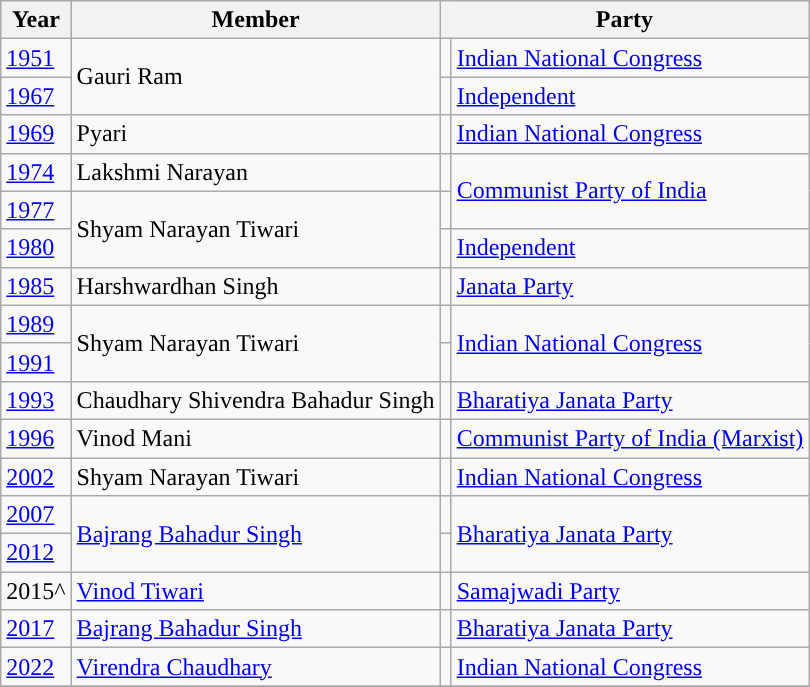<table class="wikitable">
<tr>
<th>Year</th>
<th>Member</th>
<th colspan="2">Party</th>
</tr>
<tr>
<td><a href='#'>1951</a></td>
<td rowspan="2">Gauri Ram</td>
<td style="background-color: "></td>
<td><a href='#'>Indian National Congress</a></td>
</tr>
<tr>
<td><a href='#'>1967</a></td>
<td style="background-color: "></td>
<td><a href='#'>Independent</a></td>
</tr>
<tr>
<td><a href='#'>1969</a></td>
<td>Pyari</td>
<td style="background-color: "></td>
<td><a href='#'>Indian National Congress</a></td>
</tr>
<tr>
<td><a href='#'>1974</a></td>
<td>Lakshmi Narayan</td>
<td style="background-color: "></td>
<td rowspan="2"><a href='#'>Communist Party of India</a></td>
</tr>
<tr>
<td><a href='#'>1977</a></td>
<td rowspan="2">Shyam Narayan Tiwari</td>
</tr>
<tr>
<td><a href='#'>1980</a></td>
<td style="background-color: "></td>
<td><a href='#'>Independent</a></td>
</tr>
<tr>
<td><a href='#'>1985</a></td>
<td>Harshwardhan Singh</td>
<td style="background-color: "></td>
<td><a href='#'>Janata Party</a></td>
</tr>
<tr>
<td><a href='#'>1989</a></td>
<td rowspan="2">Shyam Narayan Tiwari</td>
<td style="background-color: "></td>
<td rowspan="2"><a href='#'>Indian National Congress</a></td>
</tr>
<tr>
<td><a href='#'>1991</a></td>
</tr>
<tr>
<td><a href='#'>1993</a></td>
<td>Chaudhary Shivendra Bahadur Singh</td>
<td style="background-color: "></td>
<td><a href='#'>Bharatiya Janata Party</a></td>
</tr>
<tr>
<td><a href='#'>1996</a></td>
<td>Vinod Mani</td>
<td style="background-color: "></td>
<td><a href='#'>Communist Party of India (Marxist)</a></td>
</tr>
<tr>
<td><a href='#'>2002</a></td>
<td>Shyam Narayan Tiwari</td>
<td style="background-color: "></td>
<td><a href='#'>Indian National Congress</a></td>
</tr>
<tr>
<td><a href='#'>2007</a></td>
<td rowspan="2"><a href='#'>Bajrang Bahadur Singh</a></td>
<td style="background-color: "></td>
<td rowspan="2"><a href='#'>Bharatiya Janata Party</a></td>
</tr>
<tr>
<td><a href='#'>2012</a></td>
</tr>
<tr>
<td>2015^</td>
<td><a href='#'>Vinod Tiwari</a></td>
<td style="background-color: "></td>
<td><a href='#'>Samajwadi Party</a></td>
</tr>
<tr>
<td><a href='#'>2017</a></td>
<td><a href='#'>Bajrang Bahadur Singh</a></td>
<td style="background-color: "></td>
<td><a href='#'>Bharatiya Janata Party</a></td>
</tr>
<tr>
<td><a href='#'>2022</a></td>
<td><a href='#'>Virendra Chaudhary</a></td>
<td style="background-color: "></td>
<td><a href='#'>Indian National Congress</a></td>
</tr>
<tr>
</tr>
</table>
